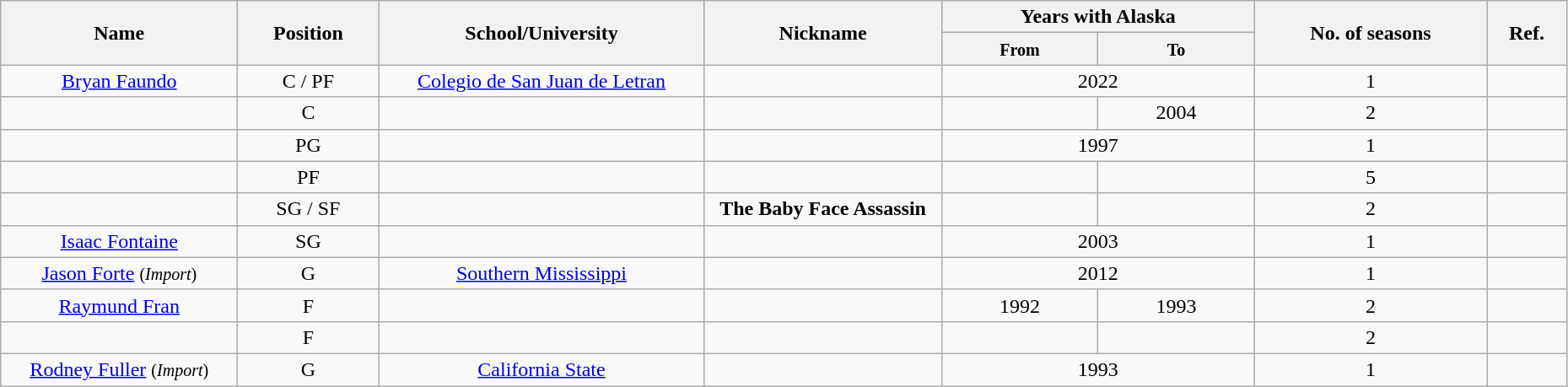<table class="wikitable sortable" style="text-align:center" width="98%">
<tr>
<th style="width:180px;" rowspan="2">Name</th>
<th rowspan="2">Position</th>
<th style="width:250px;" rowspan="2">School/University</th>
<th style="width:180px;" rowspan="2">Nickname</th>
<th style="width:180px; text-align:center;" colspan="2">Years with Alaska</th>
<th rowspan="2">No. of seasons</th>
<th rowspan="2"; class=unsortable>Ref.</th>
</tr>
<tr>
<th style="width:10%; text-align:center;"><small>From</small></th>
<th style="width:10%; text-align:center;"><small>To</small></th>
</tr>
<tr>
<td><a href='#'>Bryan Faundo</a></td>
<td>C / PF</td>
<td><a href='#'>Colegio de San Juan de Letran</a></td>
<td></td>
<td colspan="2">2022</td>
<td>1</td>
<td></td>
</tr>
<tr>
<td></td>
<td>C</td>
<td></td>
<td></td>
<td></td>
<td>2004</td>
<td>2</td>
<td></td>
</tr>
<tr>
<td></td>
<td>PG</td>
<td></td>
<td></td>
<td colspan="2">1997</td>
<td>1</td>
<td></td>
</tr>
<tr>
<td></td>
<td>PF</td>
<td></td>
<td></td>
<td></td>
<td></td>
<td>5</td>
<td></td>
</tr>
<tr>
<td></td>
<td>SG / SF</td>
<td></td>
<td><strong>The Baby Face Assassin</strong></td>
<td></td>
<td></td>
<td>2</td>
<td></td>
</tr>
<tr>
<td><a href='#'>Isaac Fontaine</a></td>
<td>SG</td>
<td></td>
<td></td>
<td colspan="2">2003</td>
<td>1</td>
<td></td>
</tr>
<tr>
<td><a href='#'>Jason Forte</a> <small>(<em>Import</em>)</small></td>
<td>G</td>
<td><a href='#'>Southern Mississippi</a></td>
<td></td>
<td colspan="2">2012</td>
<td>1</td>
<td></td>
</tr>
<tr>
<td><a href='#'>Raymund Fran</a></td>
<td>F</td>
<td></td>
<td></td>
<td>1992</td>
<td>1993</td>
<td>2</td>
<td></td>
</tr>
<tr>
<td><br></td>
<td>F</td>
<td></td>
<td></td>
<td></td>
<td></td>
<td>2</td>
<td></td>
</tr>
<tr>
<td><a href='#'>Rodney Fuller</a> <small>(<em>Import</em>)</small></td>
<td>G</td>
<td><a href='#'>California State</a></td>
<td></td>
<td colspan="2">1993</td>
<td>1</td>
<td></td>
</tr>
</table>
